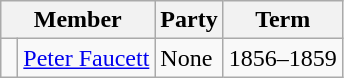<table class="wikitable">
<tr>
<th colspan="2">Member</th>
<th>Party</th>
<th>Term</th>
</tr>
<tr>
<td> </td>
<td><a href='#'>Peter Faucett</a></td>
<td>None</td>
<td>1856–1859</td>
</tr>
</table>
